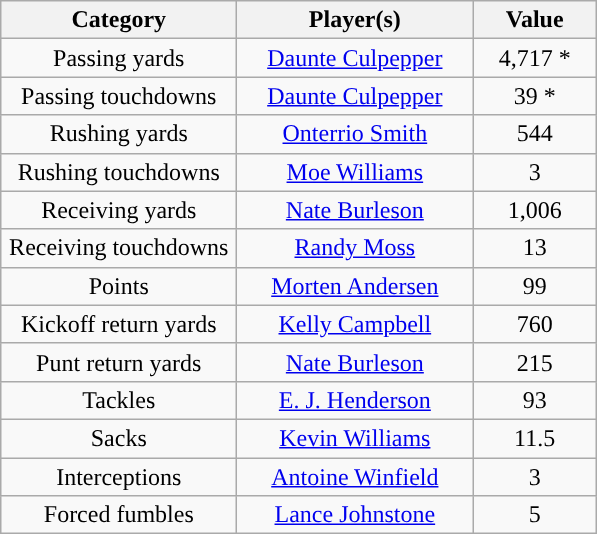<table class="wikitable" style="text-align:center">
<tr>
<th width=150px>Category</th>
<th width=150px>Player(s)</th>
<th width=75px>Value</th>
</tr>
<tr>
<td>Passing yards</td>
<td><a href='#'>Daunte Culpepper</a></td>
<td>4,717 *</td>
</tr>
<tr>
<td>Passing touchdowns</td>
<td><a href='#'>Daunte Culpepper</a></td>
<td>39 *</td>
</tr>
<tr>
<td>Rushing yards</td>
<td><a href='#'>Onterrio Smith</a></td>
<td>544</td>
</tr>
<tr>
<td>Rushing touchdowns</td>
<td><a href='#'>Moe Williams</a></td>
<td>3</td>
</tr>
<tr>
<td>Receiving yards</td>
<td><a href='#'>Nate Burleson</a></td>
<td>1,006</td>
</tr>
<tr>
<td>Receiving touchdowns</td>
<td><a href='#'>Randy Moss</a></td>
<td>13</td>
</tr>
<tr>
<td>Points</td>
<td><a href='#'>Morten Andersen</a></td>
<td>99</td>
</tr>
<tr>
<td>Kickoff return yards</td>
<td><a href='#'>Kelly Campbell</a></td>
<td>760</td>
</tr>
<tr>
<td>Punt return yards</td>
<td><a href='#'>Nate Burleson</a></td>
<td>215</td>
</tr>
<tr>
<td>Tackles</td>
<td><a href='#'>E. J. Henderson</a></td>
<td>93</td>
</tr>
<tr>
<td>Sacks</td>
<td><a href='#'>Kevin Williams</a></td>
<td>11.5</td>
</tr>
<tr>
<td>Interceptions</td>
<td><a href='#'>Antoine Winfield</a></td>
<td>3</td>
</tr>
<tr>
<td>Forced fumbles</td>
<td><a href='#'>Lance Johnstone</a></td>
<td>5</td>
</tr>
</table>
